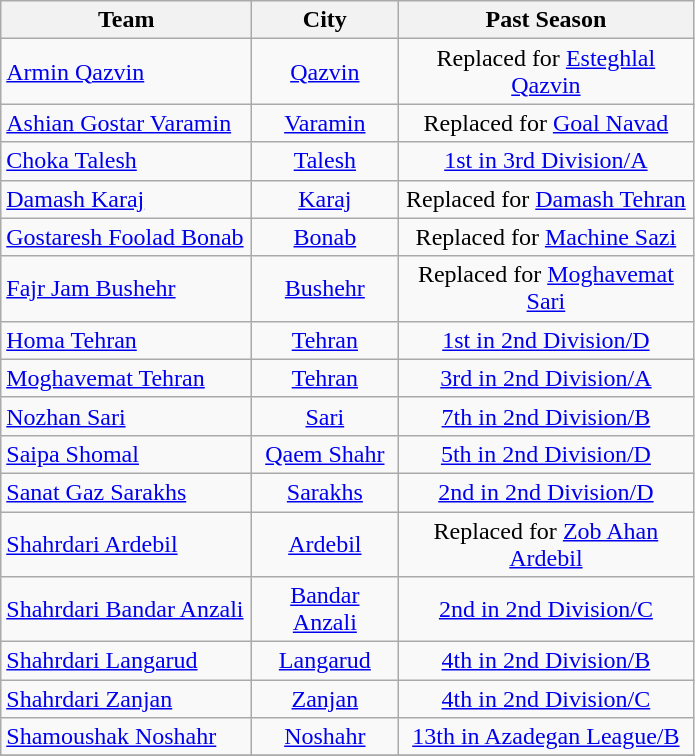<table class="wikitable" style="text-align: Center;">
<tr>
<th width=160>Team</th>
<th width=90>City</th>
<th width=190>Past Season</th>
</tr>
<tr>
<td align="left"><a href='#'>Armin Qazvin</a></td>
<td><a href='#'>Qazvin</a></td>
<td align="Center">Replaced for <a href='#'>Esteghlal Qazvin</a></td>
</tr>
<tr>
<td align="left"><a href='#'>Ashian Gostar Varamin</a></td>
<td><a href='#'>Varamin</a></td>
<td align="Center">Replaced for <a href='#'>Goal Navad</a></td>
</tr>
<tr>
<td align="left"><a href='#'>Choka Talesh</a></td>
<td><a href='#'>Talesh</a></td>
<td align="Center"><a href='#'>1st in 3rd Division/A</a></td>
</tr>
<tr>
<td align="left"><a href='#'>Damash Karaj</a></td>
<td><a href='#'>Karaj</a></td>
<td align="Center">Replaced for <a href='#'>Damash Tehran</a></td>
</tr>
<tr>
<td align="left"><a href='#'>Gostaresh Foolad Bonab</a></td>
<td><a href='#'>Bonab</a></td>
<td align="Center">Replaced for <a href='#'>Machine Sazi</a></td>
</tr>
<tr>
<td align="left"><a href='#'>Fajr Jam Bushehr</a></td>
<td><a href='#'>Bushehr</a></td>
<td align="Center">Replaced for <a href='#'>Moghavemat Sari</a></td>
</tr>
<tr>
<td align="left"><a href='#'>Homa Tehran</a></td>
<td><a href='#'>Tehran</a></td>
<td align="Center"><a href='#'>1st in 2nd Division/D</a></td>
</tr>
<tr>
<td align="left"><a href='#'>Moghavemat Tehran</a></td>
<td><a href='#'>Tehran</a></td>
<td align="Center"><a href='#'>3rd in 2nd Division/A</a></td>
</tr>
<tr>
<td align="left"><a href='#'>Nozhan Sari</a></td>
<td><a href='#'>Sari</a></td>
<td align="Center"><a href='#'>7th in 2nd Division/B</a></td>
</tr>
<tr>
<td align="left"><a href='#'>Saipa Shomal</a></td>
<td><a href='#'>Qaem Shahr</a></td>
<td align="Center"><a href='#'>5th in 2nd Division/D</a></td>
</tr>
<tr>
<td align="left"><a href='#'>Sanat Gaz Sarakhs</a></td>
<td><a href='#'>Sarakhs</a></td>
<td align="Center"><a href='#'>2nd in 2nd Division/D</a></td>
</tr>
<tr>
<td align="left"><a href='#'>Shahrdari Ardebil</a></td>
<td><a href='#'>Ardebil</a></td>
<td align="Center">Replaced for <a href='#'>Zob Ahan Ardebil</a></td>
</tr>
<tr>
<td align="left"><a href='#'>Shahrdari Bandar Anzali</a></td>
<td><a href='#'>Bandar Anzali</a></td>
<td align="Center"><a href='#'>2nd in 2nd Division/C</a></td>
</tr>
<tr>
<td align="left"><a href='#'>Shahrdari Langarud</a></td>
<td><a href='#'>Langarud</a></td>
<td align="Center"><a href='#'>4th in 2nd Division/B</a></td>
</tr>
<tr>
<td align="left"><a href='#'>Shahrdari Zanjan</a></td>
<td><a href='#'>Zanjan</a></td>
<td align="Center"><a href='#'>4th in 2nd Division/C</a></td>
</tr>
<tr>
<td align="left"><a href='#'>Shamoushak Noshahr</a></td>
<td><a href='#'>Noshahr</a></td>
<td align="Center"><a href='#'>13th in Azadegan League/B</a></td>
</tr>
<tr>
</tr>
</table>
